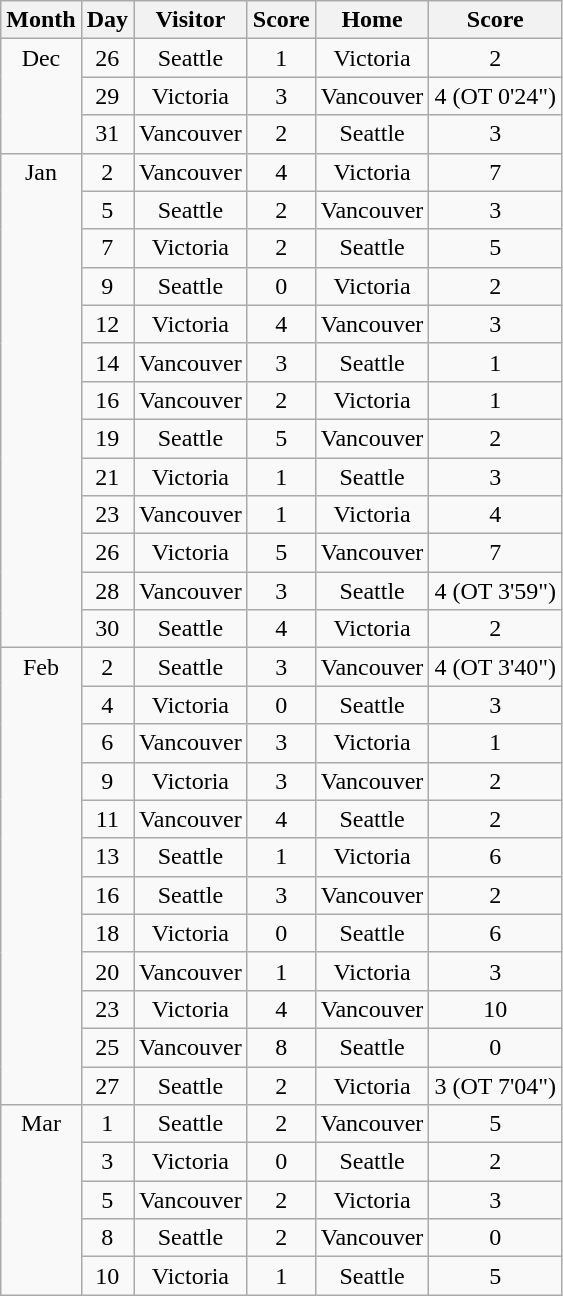<table class="wikitable" style="text-align:center;">
<tr>
<th>Month</th>
<th>Day</th>
<th>Visitor</th>
<th>Score</th>
<th>Home</th>
<th>Score</th>
</tr>
<tr>
<td rowspan="3" valign="top">Dec</td>
<td>26</td>
<td>Seattle</td>
<td>1</td>
<td>Victoria</td>
<td>2</td>
</tr>
<tr>
<td>29</td>
<td>Victoria</td>
<td>3</td>
<td>Vancouver</td>
<td>4 (OT 0'24")</td>
</tr>
<tr>
<td>31</td>
<td>Vancouver</td>
<td>2</td>
<td>Seattle</td>
<td>3</td>
</tr>
<tr>
<td rowspan="13" valign="top">Jan</td>
<td>2</td>
<td>Vancouver</td>
<td>4</td>
<td>Victoria</td>
<td>7</td>
</tr>
<tr>
<td>5</td>
<td>Seattle</td>
<td>2</td>
<td>Vancouver</td>
<td>3</td>
</tr>
<tr>
<td>7</td>
<td>Victoria</td>
<td>2</td>
<td>Seattle</td>
<td>5</td>
</tr>
<tr>
<td>9</td>
<td>Seattle</td>
<td>0</td>
<td>Victoria</td>
<td>2</td>
</tr>
<tr>
<td>12</td>
<td>Victoria</td>
<td>4</td>
<td>Vancouver</td>
<td>3</td>
</tr>
<tr>
<td>14</td>
<td>Vancouver</td>
<td>3</td>
<td>Seattle</td>
<td>1</td>
</tr>
<tr>
<td>16</td>
<td>Vancouver</td>
<td>2</td>
<td>Victoria</td>
<td>1</td>
</tr>
<tr>
<td>19</td>
<td>Seattle</td>
<td>5</td>
<td>Vancouver</td>
<td>2</td>
</tr>
<tr>
<td>21</td>
<td>Victoria</td>
<td>1</td>
<td>Seattle</td>
<td>3</td>
</tr>
<tr>
<td>23</td>
<td>Vancouver</td>
<td>1</td>
<td>Victoria</td>
<td>4</td>
</tr>
<tr>
<td>26</td>
<td>Victoria</td>
<td>5</td>
<td>Vancouver</td>
<td>7</td>
</tr>
<tr>
<td>28</td>
<td>Vancouver</td>
<td>3</td>
<td>Seattle</td>
<td>4 (OT 3'59")</td>
</tr>
<tr>
<td>30</td>
<td>Seattle</td>
<td>4</td>
<td>Victoria</td>
<td>2</td>
</tr>
<tr>
<td rowspan="12" valign="top">Feb</td>
<td>2</td>
<td>Seattle</td>
<td>3</td>
<td>Vancouver</td>
<td>4 (OT 3'40")</td>
</tr>
<tr>
<td>4</td>
<td>Victoria</td>
<td>0</td>
<td>Seattle</td>
<td>3</td>
</tr>
<tr>
<td>6</td>
<td>Vancouver</td>
<td>3</td>
<td>Victoria</td>
<td>1</td>
</tr>
<tr>
<td>9</td>
<td>Victoria</td>
<td>3</td>
<td>Vancouver</td>
<td>2</td>
</tr>
<tr>
<td>11</td>
<td>Vancouver</td>
<td>4</td>
<td>Seattle</td>
<td>2</td>
</tr>
<tr>
<td>13</td>
<td>Seattle</td>
<td>1</td>
<td>Victoria</td>
<td>6</td>
</tr>
<tr>
<td>16</td>
<td>Seattle</td>
<td>3</td>
<td>Vancouver</td>
<td>2</td>
</tr>
<tr>
<td>18</td>
<td>Victoria</td>
<td>0</td>
<td>Seattle</td>
<td>6</td>
</tr>
<tr>
<td>20</td>
<td>Vancouver</td>
<td>1</td>
<td>Victoria</td>
<td>3</td>
</tr>
<tr>
<td>23</td>
<td>Victoria</td>
<td>4</td>
<td>Vancouver</td>
<td>10</td>
</tr>
<tr>
<td>25</td>
<td>Vancouver</td>
<td>8</td>
<td>Seattle</td>
<td>0</td>
</tr>
<tr>
<td>27</td>
<td>Seattle</td>
<td>2</td>
<td>Victoria</td>
<td>3 (OT 7'04")</td>
</tr>
<tr>
<td rowspan="5" valign="top">Mar</td>
<td>1</td>
<td>Seattle</td>
<td>2</td>
<td>Vancouver</td>
<td>5</td>
</tr>
<tr>
<td>3</td>
<td>Victoria</td>
<td>0</td>
<td>Seattle</td>
<td>2</td>
</tr>
<tr>
<td>5</td>
<td>Vancouver</td>
<td>2</td>
<td>Victoria</td>
<td>3</td>
</tr>
<tr>
<td>8</td>
<td>Seattle</td>
<td>2</td>
<td>Vancouver</td>
<td>0</td>
</tr>
<tr>
<td>10</td>
<td>Victoria</td>
<td>1</td>
<td>Seattle</td>
<td>5</td>
</tr>
</table>
